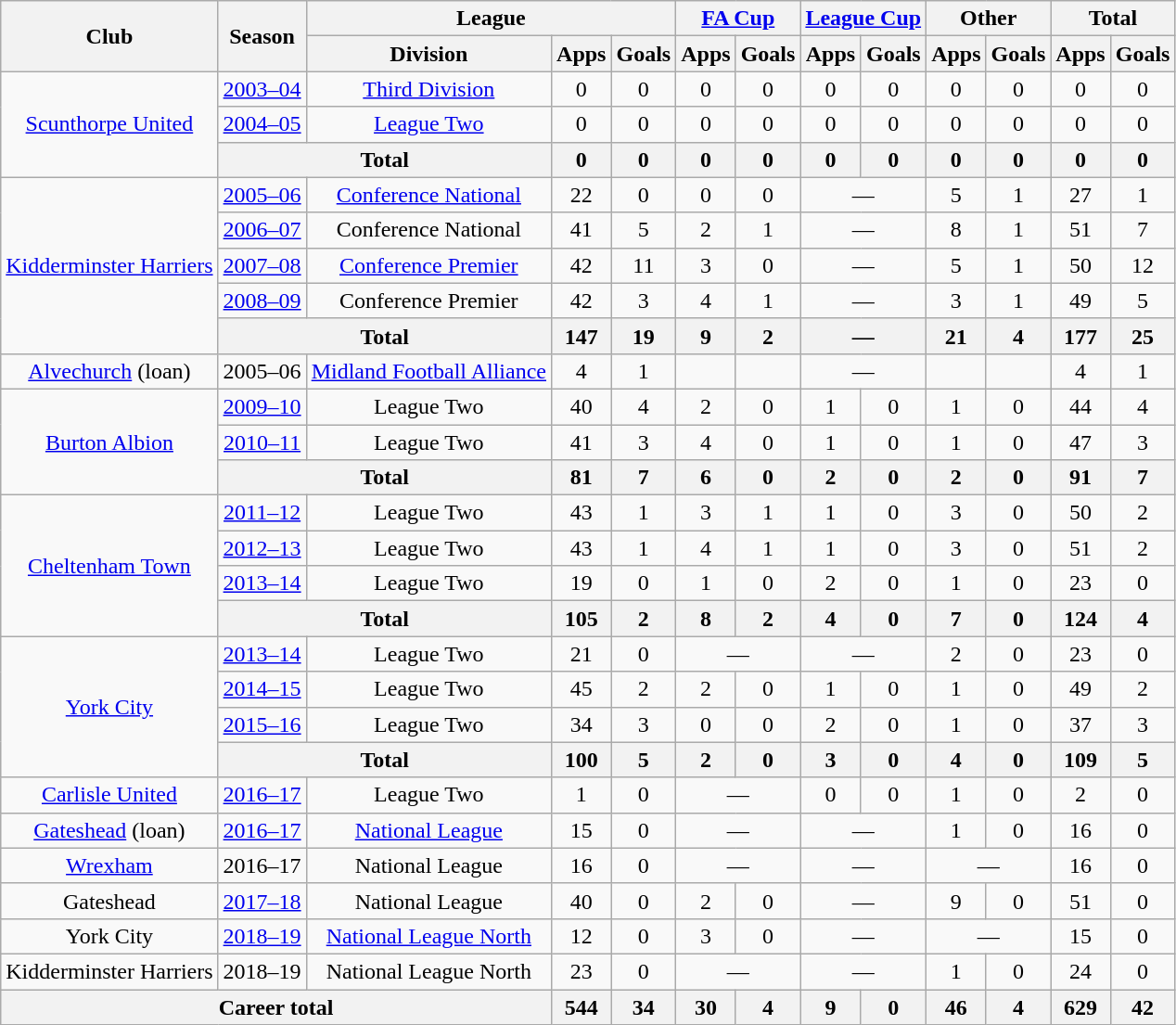<table class=wikitable style=text-align:center>
<tr>
<th rowspan=2>Club</th>
<th rowspan=2>Season</th>
<th colspan=3>League</th>
<th colspan=2><a href='#'>FA Cup</a></th>
<th colspan=2><a href='#'>League Cup</a></th>
<th colspan=2>Other</th>
<th colspan=2>Total</th>
</tr>
<tr>
<th>Division</th>
<th>Apps</th>
<th>Goals</th>
<th>Apps</th>
<th>Goals</th>
<th>Apps</th>
<th>Goals</th>
<th>Apps</th>
<th>Goals</th>
<th>Apps</th>
<th>Goals</th>
</tr>
<tr>
<td rowspan=3><a href='#'>Scunthorpe United</a></td>
<td><a href='#'>2003–04</a></td>
<td><a href='#'>Third Division</a></td>
<td>0</td>
<td>0</td>
<td>0</td>
<td>0</td>
<td>0</td>
<td>0</td>
<td>0</td>
<td>0</td>
<td>0</td>
<td>0</td>
</tr>
<tr>
<td><a href='#'>2004–05</a></td>
<td><a href='#'>League Two</a></td>
<td>0</td>
<td>0</td>
<td>0</td>
<td>0</td>
<td>0</td>
<td>0</td>
<td>0</td>
<td>0</td>
<td>0</td>
<td>0</td>
</tr>
<tr>
<th colspan=2>Total</th>
<th>0</th>
<th>0</th>
<th>0</th>
<th>0</th>
<th>0</th>
<th>0</th>
<th>0</th>
<th>0</th>
<th>0</th>
<th>0</th>
</tr>
<tr>
<td rowspan=5><a href='#'>Kidderminster Harriers</a></td>
<td><a href='#'>2005–06</a></td>
<td><a href='#'>Conference National</a></td>
<td>22</td>
<td>0</td>
<td>0</td>
<td>0</td>
<td colspan=2>—</td>
<td>5</td>
<td>1</td>
<td>27</td>
<td>1</td>
</tr>
<tr>
<td><a href='#'>2006–07</a></td>
<td>Conference National</td>
<td>41</td>
<td>5</td>
<td>2</td>
<td>1</td>
<td colspan=2>—</td>
<td>8</td>
<td>1</td>
<td>51</td>
<td>7</td>
</tr>
<tr>
<td><a href='#'>2007–08</a></td>
<td><a href='#'>Conference Premier</a></td>
<td>42</td>
<td>11</td>
<td>3</td>
<td>0</td>
<td colspan=2>—</td>
<td>5</td>
<td>1</td>
<td>50</td>
<td>12</td>
</tr>
<tr>
<td><a href='#'>2008–09</a></td>
<td>Conference Premier</td>
<td>42</td>
<td>3</td>
<td>4</td>
<td>1</td>
<td colspan=2>—</td>
<td>3</td>
<td>1</td>
<td>49</td>
<td>5</td>
</tr>
<tr>
<th colspan=2>Total</th>
<th>147</th>
<th>19</th>
<th>9</th>
<th>2</th>
<th colspan=2>—</th>
<th>21</th>
<th>4</th>
<th>177</th>
<th>25</th>
</tr>
<tr>
<td><a href='#'>Alvechurch</a> (loan)</td>
<td>2005–06</td>
<td><a href='#'>Midland Football Alliance</a></td>
<td>4</td>
<td>1</td>
<td></td>
<td></td>
<td colspan=2>—</td>
<td></td>
<td></td>
<td>4</td>
<td>1</td>
</tr>
<tr>
<td rowspan=3><a href='#'>Burton Albion</a></td>
<td><a href='#'>2009–10</a></td>
<td>League Two</td>
<td>40</td>
<td>4</td>
<td>2</td>
<td>0</td>
<td>1</td>
<td>0</td>
<td>1</td>
<td>0</td>
<td>44</td>
<td>4</td>
</tr>
<tr>
<td><a href='#'>2010–11</a></td>
<td>League Two</td>
<td>41</td>
<td>3</td>
<td>4</td>
<td>0</td>
<td>1</td>
<td>0</td>
<td>1</td>
<td>0</td>
<td>47</td>
<td>3</td>
</tr>
<tr>
<th colspan=2>Total</th>
<th>81</th>
<th>7</th>
<th>6</th>
<th>0</th>
<th>2</th>
<th>0</th>
<th>2</th>
<th>0</th>
<th>91</th>
<th>7</th>
</tr>
<tr>
<td rowspan=4><a href='#'>Cheltenham Town</a></td>
<td><a href='#'>2011–12</a></td>
<td>League Two</td>
<td>43</td>
<td>1</td>
<td>3</td>
<td>1</td>
<td>1</td>
<td>0</td>
<td>3</td>
<td>0</td>
<td>50</td>
<td>2</td>
</tr>
<tr>
<td><a href='#'>2012–13</a></td>
<td>League Two</td>
<td>43</td>
<td>1</td>
<td>4</td>
<td>1</td>
<td>1</td>
<td>0</td>
<td>3</td>
<td>0</td>
<td>51</td>
<td>2</td>
</tr>
<tr>
<td><a href='#'>2013–14</a></td>
<td>League Two</td>
<td>19</td>
<td>0</td>
<td>1</td>
<td>0</td>
<td>2</td>
<td>0</td>
<td>1</td>
<td>0</td>
<td>23</td>
<td>0</td>
</tr>
<tr>
<th colspan=2>Total</th>
<th>105</th>
<th>2</th>
<th>8</th>
<th>2</th>
<th>4</th>
<th>0</th>
<th>7</th>
<th>0</th>
<th>124</th>
<th>4</th>
</tr>
<tr>
<td rowspan=4><a href='#'>York City</a></td>
<td><a href='#'>2013–14</a></td>
<td>League Two</td>
<td>21</td>
<td>0</td>
<td colspan=2>—</td>
<td colspan=2>—</td>
<td>2</td>
<td>0</td>
<td>23</td>
<td>0</td>
</tr>
<tr>
<td><a href='#'>2014–15</a></td>
<td>League Two</td>
<td>45</td>
<td>2</td>
<td>2</td>
<td>0</td>
<td>1</td>
<td>0</td>
<td>1</td>
<td>0</td>
<td>49</td>
<td>2</td>
</tr>
<tr>
<td><a href='#'>2015–16</a></td>
<td>League Two</td>
<td>34</td>
<td>3</td>
<td>0</td>
<td>0</td>
<td>2</td>
<td>0</td>
<td>1</td>
<td>0</td>
<td>37</td>
<td>3</td>
</tr>
<tr>
<th colspan=2>Total</th>
<th>100</th>
<th>5</th>
<th>2</th>
<th>0</th>
<th>3</th>
<th>0</th>
<th>4</th>
<th>0</th>
<th>109</th>
<th>5</th>
</tr>
<tr>
<td><a href='#'>Carlisle United</a></td>
<td><a href='#'>2016–17</a></td>
<td>League Two</td>
<td>1</td>
<td>0</td>
<td colspan=2>—</td>
<td>0</td>
<td>0</td>
<td>1</td>
<td>0</td>
<td>2</td>
<td>0</td>
</tr>
<tr>
<td><a href='#'>Gateshead</a> (loan)</td>
<td><a href='#'>2016–17</a></td>
<td><a href='#'>National League</a></td>
<td>15</td>
<td>0</td>
<td colspan=2>—</td>
<td colspan=2>—</td>
<td>1</td>
<td>0</td>
<td>16</td>
<td>0</td>
</tr>
<tr>
<td><a href='#'>Wrexham</a></td>
<td>2016–17</td>
<td>National League</td>
<td>16</td>
<td>0</td>
<td colspan=2>—</td>
<td colspan=2>—</td>
<td colspan=2>—</td>
<td>16</td>
<td>0</td>
</tr>
<tr>
<td>Gateshead</td>
<td><a href='#'>2017–18</a></td>
<td>National League</td>
<td>40</td>
<td>0</td>
<td>2</td>
<td>0</td>
<td colspan=2>—</td>
<td>9</td>
<td>0</td>
<td>51</td>
<td>0</td>
</tr>
<tr>
<td>York City</td>
<td><a href='#'>2018–19</a></td>
<td><a href='#'>National League North</a></td>
<td>12</td>
<td>0</td>
<td>3</td>
<td>0</td>
<td colspan=2>—</td>
<td colspan=2>—</td>
<td>15</td>
<td>0</td>
</tr>
<tr>
<td>Kidderminster Harriers</td>
<td>2018–19</td>
<td>National League North</td>
<td>23</td>
<td>0</td>
<td colspan=2>—</td>
<td colspan=2>—</td>
<td>1</td>
<td>0</td>
<td>24</td>
<td>0</td>
</tr>
<tr>
<th colspan=3>Career total</th>
<th>544</th>
<th>34</th>
<th>30</th>
<th>4</th>
<th>9</th>
<th>0</th>
<th>46</th>
<th>4</th>
<th>629</th>
<th>42</th>
</tr>
</table>
